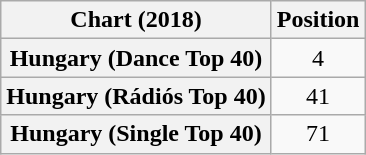<table class="wikitable sortable plainrowheaders" style="text-align:center">
<tr>
<th scope="col">Chart (2018)</th>
<th scope="col">Position</th>
</tr>
<tr>
<th scope="row">Hungary (Dance Top 40)</th>
<td>4</td>
</tr>
<tr>
<th scope="row">Hungary (Rádiós Top 40)</th>
<td>41</td>
</tr>
<tr>
<th scope="row">Hungary (Single Top 40)</th>
<td>71</td>
</tr>
</table>
